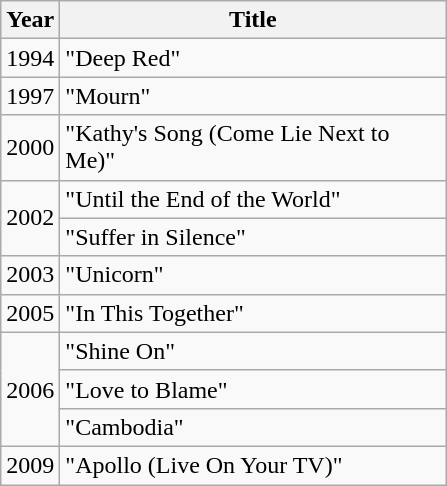<table class="wikitable" border="1">
<tr>
<th>Year</th>
<th width="250">Title</th>
</tr>
<tr>
<td>1994</td>
<td>"Deep Red"</td>
</tr>
<tr>
<td>1997</td>
<td>"Mourn"</td>
</tr>
<tr>
<td>2000</td>
<td>"Kathy's Song (Come Lie Next to Me)"</td>
</tr>
<tr>
<td rowspan="2">2002</td>
<td>"Until the End of the World"</td>
</tr>
<tr>
<td>"Suffer in Silence"</td>
</tr>
<tr>
<td>2003</td>
<td>"Unicorn"</td>
</tr>
<tr>
<td>2005</td>
<td>"In This Together"</td>
</tr>
<tr>
<td rowspan="3">2006</td>
<td>"Shine On"</td>
</tr>
<tr>
<td>"Love to Blame"</td>
</tr>
<tr>
<td>"Cambodia"</td>
</tr>
<tr>
<td>2009</td>
<td>"Apollo (Live On Your TV)"</td>
</tr>
</table>
